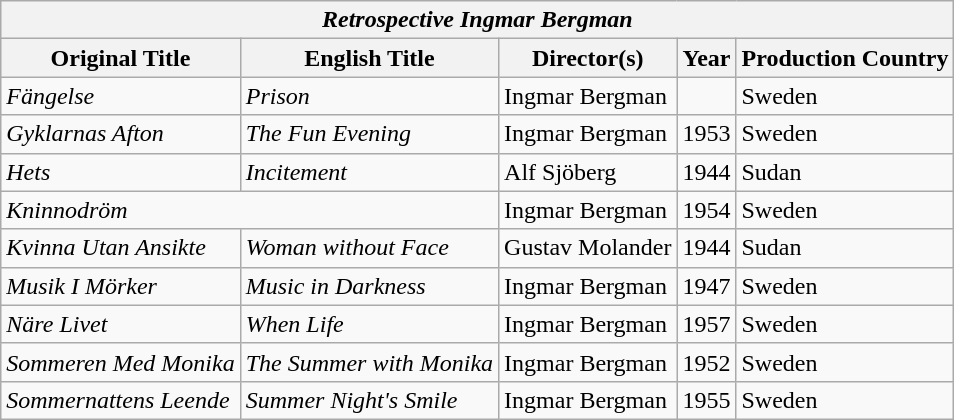<table class="wikitable">
<tr>
<th ! colspan="5"><em>Retrospective Ingmar Bergman</em></th>
</tr>
<tr>
<th>Original Title</th>
<th>English Title</th>
<th>Director(s)</th>
<th>Year</th>
<th>Production Country</th>
</tr>
<tr>
<td><em>Fängelse</em></td>
<td><em>Prison</em></td>
<td>Ingmar Bergman</td>
<td></td>
<td>Sweden</td>
</tr>
<tr>
<td><em>Gyklarnas Afton</em></td>
<td><em>The Fun Evening</em></td>
<td>Ingmar Bergman</td>
<td>1953</td>
<td>Sweden</td>
</tr>
<tr>
<td><em>Hets</em></td>
<td><em>Incitement</em></td>
<td>Alf Sjöberg</td>
<td>1944</td>
<td>Sudan</td>
</tr>
<tr>
<td colspan="2"><em>Kninnodröm</em></td>
<td>Ingmar Bergman</td>
<td>1954</td>
<td>Sweden</td>
</tr>
<tr>
<td><em>Kvinna Utan Ansikte</em></td>
<td><em>Woman without Face</em></td>
<td>Gustav Molander</td>
<td>1944</td>
<td>Sudan</td>
</tr>
<tr>
<td><em>Musik I Mörker</em></td>
<td><em>Music in Darkness</em></td>
<td>Ingmar Bergman</td>
<td>1947</td>
<td>Sweden</td>
</tr>
<tr>
<td><em>Näre Livet</em></td>
<td><em>When Life</em></td>
<td>Ingmar Bergman</td>
<td>1957</td>
<td>Sweden</td>
</tr>
<tr>
<td><em>Sommeren Med Monika</em></td>
<td><em>The Summer with Monika</em></td>
<td>Ingmar Bergman</td>
<td>1952</td>
<td>Sweden</td>
</tr>
<tr>
<td><em>Sommernattens Leende</em></td>
<td><em>Summer Night's Smile</em></td>
<td>Ingmar Bergman</td>
<td>1955</td>
<td>Sweden</td>
</tr>
</table>
